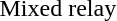<table>
<tr>
<td>Mixed relay<br></td>
<td><br></td>
<td><br></td>
<td><br></td>
</tr>
<tr>
</tr>
</table>
